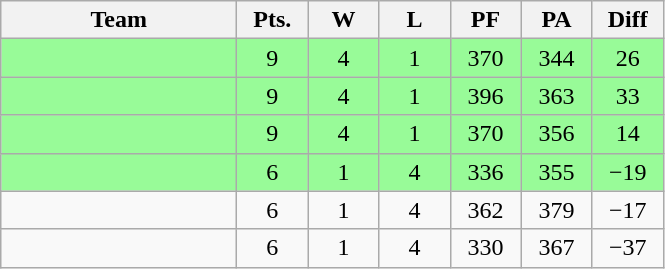<table class=wikitable>
<tr align=center>
<th width=150px>Team</th>
<th width=40px>Pts.</th>
<th width=40px>W</th>
<th width=40px>L</th>
<th width=40px>PF</th>
<th width=40px>PA</th>
<th width=40px>Diff</th>
</tr>
<tr align=center |- bgcolor="#98fb98">
<td align=left></td>
<td>9</td>
<td>4</td>
<td>1</td>
<td>370</td>
<td>344</td>
<td>26</td>
</tr>
<tr align=center |- bgcolor="#98fb98">
<td align=left></td>
<td>9</td>
<td>4</td>
<td>1</td>
<td>396</td>
<td>363</td>
<td>33</td>
</tr>
<tr align=center |- bgcolor="#98fb98">
<td align=left></td>
<td>9</td>
<td>4</td>
<td>1</td>
<td>370</td>
<td>356</td>
<td>14</td>
</tr>
<tr align=center |- bgcolor="#98fb98">
<td align=left></td>
<td>6</td>
<td>1</td>
<td>4</td>
<td>336</td>
<td>355</td>
<td>−19</td>
</tr>
<tr align=center>
<td align=left></td>
<td>6</td>
<td>1</td>
<td>4</td>
<td>362</td>
<td>379</td>
<td>−17</td>
</tr>
<tr align=center>
<td align=left></td>
<td>6</td>
<td>1</td>
<td>4</td>
<td>330</td>
<td>367</td>
<td>−37</td>
</tr>
</table>
